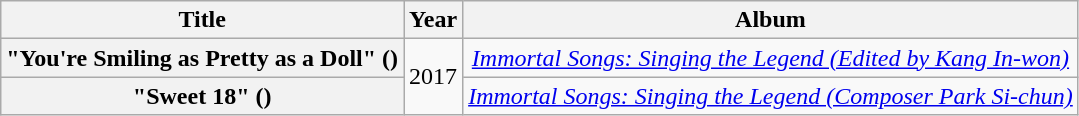<table class="wikitable plainrowheaders" style="text-align:center">
<tr>
<th>Title</th>
<th>Year</th>
<th>Album</th>
</tr>
<tr>
<th scope="row">"You're Smiling as Pretty as a Doll" ()</th>
<td rowspan="2">2017</td>
<td><em><a href='#'>Immortal Songs: Singing the Legend (Edited by Kang In-won)</a></em></td>
</tr>
<tr>
<th scope="row">"Sweet 18" ()</th>
<td><em><a href='#'>Immortal Songs: Singing the Legend (Composer Park Si-chun)</a></em></td>
</tr>
</table>
